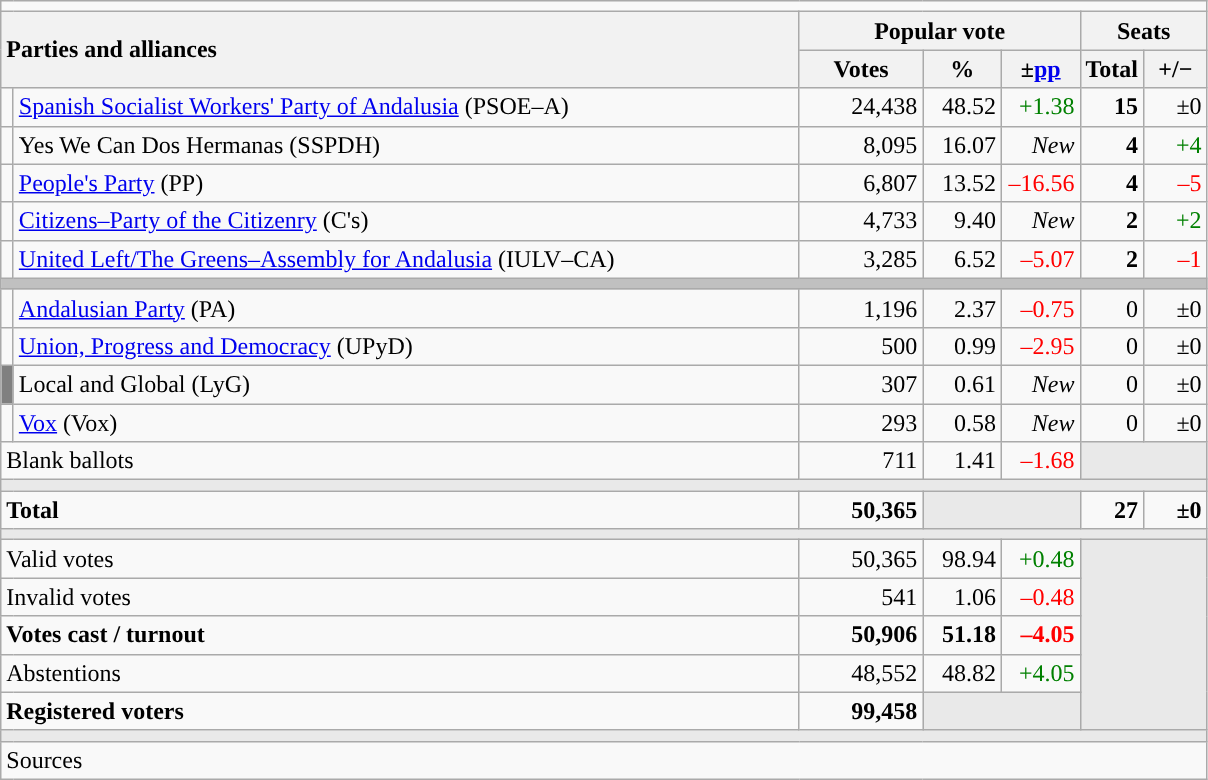<table class="wikitable" style="text-align:right;">
<tr>
<td colspan="7"></td>
</tr>
<tr>
<th style="text-align:left;" rowspan="2" colspan="2" width="525">Parties and alliances</th>
<th colspan="3">Popular vote</th>
<th colspan="2">Seats</th>
</tr>
<tr>
<th width="75">Votes</th>
<th width="45">%</th>
<th width="45">±<a href='#'>pp</a></th>
<th width="35">Total</th>
<th width="35">+/−</th>
</tr>
<tr>
<td width="1" style="color:inherit;background:"></td>
<td align="left"><a href='#'>Spanish Socialist Workers' Party of Andalusia</a> (PSOE–A)</td>
<td>24,438</td>
<td>48.52</td>
<td style="color:green;">+1.38</td>
<td><strong>15</strong></td>
<td>±0</td>
</tr>
<tr>
<td style="color:inherit;background:"></td>
<td align="left">Yes We Can Dos Hermanas (SSPDH)</td>
<td>8,095</td>
<td>16.07</td>
<td><em>New</em></td>
<td><strong>4</strong></td>
<td style="color:green;">+4</td>
</tr>
<tr>
<td style="color:inherit;background:"></td>
<td align="left"><a href='#'>People's Party</a> (PP)</td>
<td>6,807</td>
<td>13.52</td>
<td style="color:red;">–16.56</td>
<td><strong>4</strong></td>
<td style="color:red;">–5</td>
</tr>
<tr>
<td style="color:inherit;background:"></td>
<td align="left"><a href='#'>Citizens–Party of the Citizenry</a> (C's)</td>
<td>4,733</td>
<td>9.40</td>
<td><em>New</em></td>
<td><strong>2</strong></td>
<td style="color:green;">+2</td>
</tr>
<tr>
<td style="color:inherit;background:"></td>
<td align="left"><a href='#'>United Left/The Greens–Assembly for Andalusia</a> (IULV–CA)</td>
<td>3,285</td>
<td>6.52</td>
<td style="color:red;">–5.07</td>
<td><strong>2</strong></td>
<td style="color:red;">–1</td>
</tr>
<tr>
<td colspan="7" bgcolor="#C0C0C0"></td>
</tr>
<tr>
<td style="color:inherit;background:"></td>
<td align="left"><a href='#'>Andalusian Party</a> (PA)</td>
<td>1,196</td>
<td>2.37</td>
<td style="color:red;">–0.75</td>
<td>0</td>
<td>±0</td>
</tr>
<tr>
<td style="color:inherit;background:"></td>
<td align="left"><a href='#'>Union, Progress and Democracy</a> (UPyD)</td>
<td>500</td>
<td>0.99</td>
<td style="color:red;">–2.95</td>
<td>0</td>
<td>±0</td>
</tr>
<tr>
<td bgcolor="grey"></td>
<td align="left">Local and Global (LyG)</td>
<td>307</td>
<td>0.61</td>
<td><em>New</em></td>
<td>0</td>
<td>±0</td>
</tr>
<tr>
<td style="color:inherit;background:"></td>
<td align="left"><a href='#'>Vox</a> (Vox)</td>
<td>293</td>
<td>0.58</td>
<td><em>New</em></td>
<td>0</td>
<td>±0</td>
</tr>
<tr>
<td align="left" colspan="2">Blank ballots</td>
<td>711</td>
<td>1.41</td>
<td style="color:red;">–1.68</td>
<td bgcolor="#E9E9E9" colspan="2"></td>
</tr>
<tr>
<td colspan="7" bgcolor="#E9E9E9"></td>
</tr>
<tr style="font-weight:bold;">
<td align="left" colspan="2">Total</td>
<td>50,365</td>
<td bgcolor="#E9E9E9" colspan="2"></td>
<td>27</td>
<td>±0</td>
</tr>
<tr>
<td colspan="7" bgcolor="#E9E9E9"></td>
</tr>
<tr>
<td align="left" colspan="2">Valid votes</td>
<td>50,365</td>
<td>98.94</td>
<td style="color:green;">+0.48</td>
<td bgcolor="#E9E9E9" colspan="2" rowspan="5"></td>
</tr>
<tr>
<td align="left" colspan="2">Invalid votes</td>
<td>541</td>
<td>1.06</td>
<td style="color:red;">–0.48</td>
</tr>
<tr style="font-weight:bold;">
<td align="left" colspan="2">Votes cast / turnout</td>
<td>50,906</td>
<td>51.18</td>
<td style="color:red;">–4.05</td>
</tr>
<tr>
<td align="left" colspan="2">Abstentions</td>
<td>48,552</td>
<td>48.82</td>
<td style="color:green;">+4.05</td>
</tr>
<tr style="font-weight:bold;">
<td align="left" colspan="2">Registered voters</td>
<td>99,458</td>
<td bgcolor="#E9E9E9" colspan="2"></td>
</tr>
<tr>
<td colspan="7" bgcolor="#E9E9E9"></td>
</tr>
<tr>
<td align="left" colspan="7">Sources</td>
</tr>
</table>
